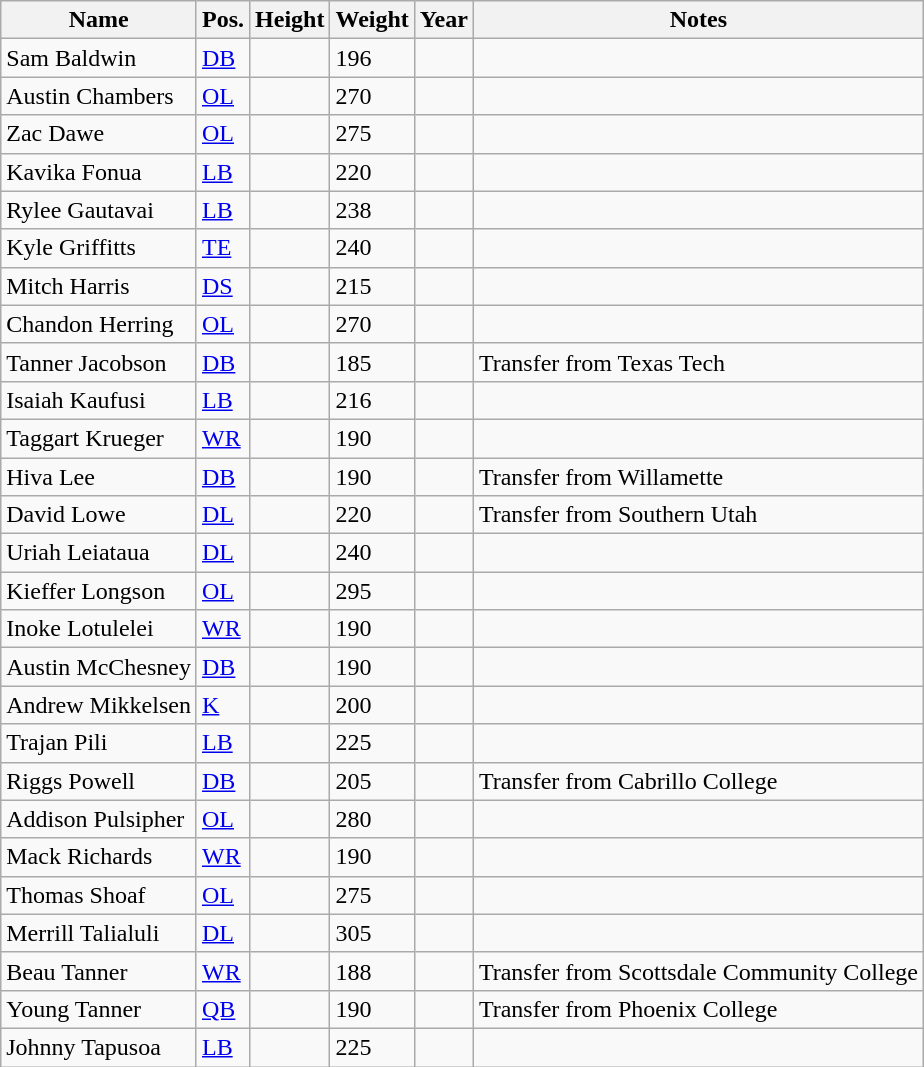<table class="wikitable sortable" border="1">
<tr>
<th>Name</th>
<th>Pos.</th>
<th>Height</th>
<th>Weight</th>
<th>Year</th>
<th>Notes</th>
</tr>
<tr>
<td>Sam Baldwin</td>
<td><a href='#'>DB</a></td>
<td></td>
<td>196</td>
<td></td>
<td></td>
</tr>
<tr>
<td>Austin Chambers</td>
<td><a href='#'>OL</a></td>
<td></td>
<td>270</td>
<td></td>
<td></td>
</tr>
<tr>
<td>Zac Dawe</td>
<td><a href='#'>OL</a></td>
<td></td>
<td>275</td>
<td></td>
<td></td>
</tr>
<tr>
<td>Kavika Fonua</td>
<td><a href='#'>LB</a></td>
<td></td>
<td>220</td>
<td></td>
<td></td>
</tr>
<tr>
<td>Rylee Gautavai</td>
<td><a href='#'>LB</a></td>
<td></td>
<td>238</td>
<td></td>
<td></td>
</tr>
<tr>
<td>Kyle Griffitts</td>
<td><a href='#'>TE</a></td>
<td></td>
<td>240</td>
<td></td>
<td></td>
</tr>
<tr>
<td>Mitch Harris</td>
<td><a href='#'>DS</a></td>
<td></td>
<td>215</td>
<td></td>
<td></td>
</tr>
<tr>
<td>Chandon Herring</td>
<td><a href='#'>OL</a></td>
<td></td>
<td>270</td>
<td></td>
<td></td>
</tr>
<tr>
<td>Tanner Jacobson</td>
<td><a href='#'>DB</a></td>
<td></td>
<td>185</td>
<td></td>
<td>Transfer from Texas Tech</td>
</tr>
<tr>
<td>Isaiah Kaufusi</td>
<td><a href='#'>LB</a></td>
<td></td>
<td>216</td>
<td></td>
<td></td>
</tr>
<tr>
<td>Taggart Krueger</td>
<td><a href='#'>WR</a></td>
<td></td>
<td>190</td>
<td></td>
<td></td>
</tr>
<tr>
<td>Hiva Lee</td>
<td><a href='#'>DB</a></td>
<td></td>
<td>190</td>
<td></td>
<td>Transfer from Willamette</td>
</tr>
<tr>
<td>David Lowe</td>
<td><a href='#'>DL</a></td>
<td></td>
<td>220</td>
<td></td>
<td>Transfer from Southern Utah</td>
</tr>
<tr>
<td>Uriah Leiataua</td>
<td><a href='#'>DL</a></td>
<td></td>
<td>240</td>
<td></td>
<td></td>
</tr>
<tr>
<td>Kieffer Longson</td>
<td><a href='#'>OL</a></td>
<td></td>
<td>295</td>
<td></td>
<td></td>
</tr>
<tr>
<td>Inoke Lotulelei</td>
<td><a href='#'>WR</a></td>
<td></td>
<td>190</td>
<td></td>
<td></td>
</tr>
<tr>
<td>Austin McChesney</td>
<td><a href='#'>DB</a></td>
<td></td>
<td>190</td>
<td></td>
<td></td>
</tr>
<tr>
<td>Andrew Mikkelsen</td>
<td><a href='#'>K</a></td>
<td></td>
<td>200</td>
<td></td>
<td></td>
</tr>
<tr>
<td>Trajan Pili</td>
<td><a href='#'>LB</a></td>
<td></td>
<td>225</td>
<td></td>
<td></td>
</tr>
<tr>
<td>Riggs Powell</td>
<td><a href='#'>DB</a></td>
<td></td>
<td>205</td>
<td></td>
<td>Transfer from Cabrillo College</td>
</tr>
<tr>
<td>Addison Pulsipher</td>
<td><a href='#'>OL</a></td>
<td></td>
<td>280</td>
<td></td>
<td></td>
</tr>
<tr>
<td>Mack Richards</td>
<td><a href='#'>WR</a></td>
<td></td>
<td>190</td>
<td></td>
<td></td>
</tr>
<tr>
<td>Thomas Shoaf</td>
<td><a href='#'>OL</a></td>
<td></td>
<td>275</td>
<td></td>
<td></td>
</tr>
<tr>
<td>Merrill Talialuli</td>
<td><a href='#'>DL</a></td>
<td></td>
<td>305</td>
<td></td>
<td></td>
</tr>
<tr>
<td>Beau Tanner</td>
<td><a href='#'>WR</a></td>
<td></td>
<td>188</td>
<td></td>
<td>Transfer from Scottsdale Community College</td>
</tr>
<tr>
<td>Young Tanner</td>
<td><a href='#'>QB</a></td>
<td></td>
<td>190</td>
<td></td>
<td>Transfer from Phoenix College</td>
</tr>
<tr>
<td>Johnny Tapusoa</td>
<td><a href='#'>LB</a></td>
<td></td>
<td>225</td>
<td></td>
<td></td>
</tr>
</table>
